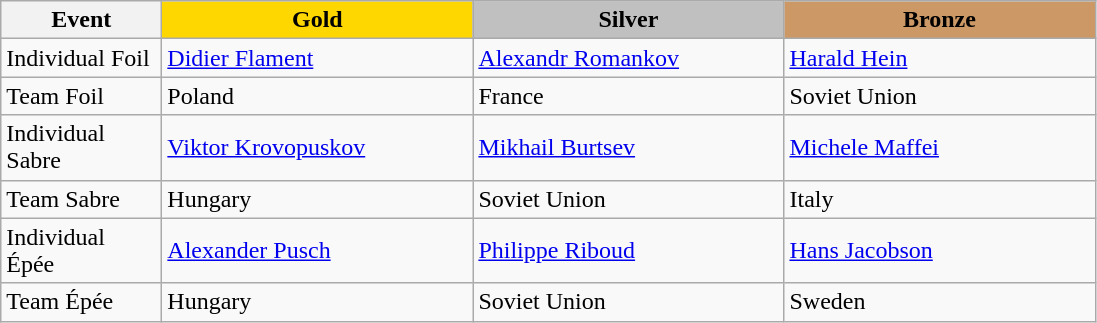<table class="wikitable">
<tr>
<th width="100">Event</th>
<th style="background-color:gold;" width="200"> Gold</th>
<th style="background-color:silver;" width="200"> Silver</th>
<th style="background-color:#CC9966;" width="200"> Bronze</th>
</tr>
<tr>
<td>Individual Foil</td>
<td> <a href='#'>Didier Flament</a></td>
<td> <a href='#'>Alexandr Romankov</a></td>
<td> <a href='#'>Harald Hein</a></td>
</tr>
<tr>
<td>Team Foil</td>
<td> Poland</td>
<td> France</td>
<td> Soviet Union</td>
</tr>
<tr>
<td>Individual Sabre</td>
<td> <a href='#'>Viktor Krovopuskov</a></td>
<td> <a href='#'>Mikhail Burtsev</a></td>
<td> <a href='#'>Michele Maffei</a></td>
</tr>
<tr>
<td>Team Sabre</td>
<td> Hungary</td>
<td> Soviet Union</td>
<td> Italy</td>
</tr>
<tr>
<td>Individual Épée</td>
<td> <a href='#'>Alexander Pusch</a></td>
<td> <a href='#'>Philippe Riboud</a></td>
<td> <a href='#'>Hans Jacobson</a></td>
</tr>
<tr>
<td>Team Épée</td>
<td> Hungary</td>
<td> Soviet Union</td>
<td> Sweden</td>
</tr>
</table>
